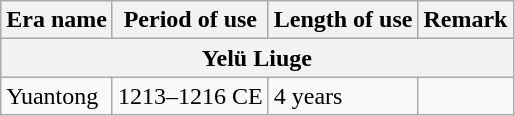<table class="wikitable">
<tr>
<th>Era name</th>
<th>Period of use</th>
<th>Length of use</th>
<th>Remark</th>
</tr>
<tr>
<th colspan="4">Yelü Liuge<br></th>
</tr>
<tr>
<td>Yuantong<br></td>
<td>1213–1216 CE</td>
<td>4 years</td>
<td></td>
</tr>
</table>
